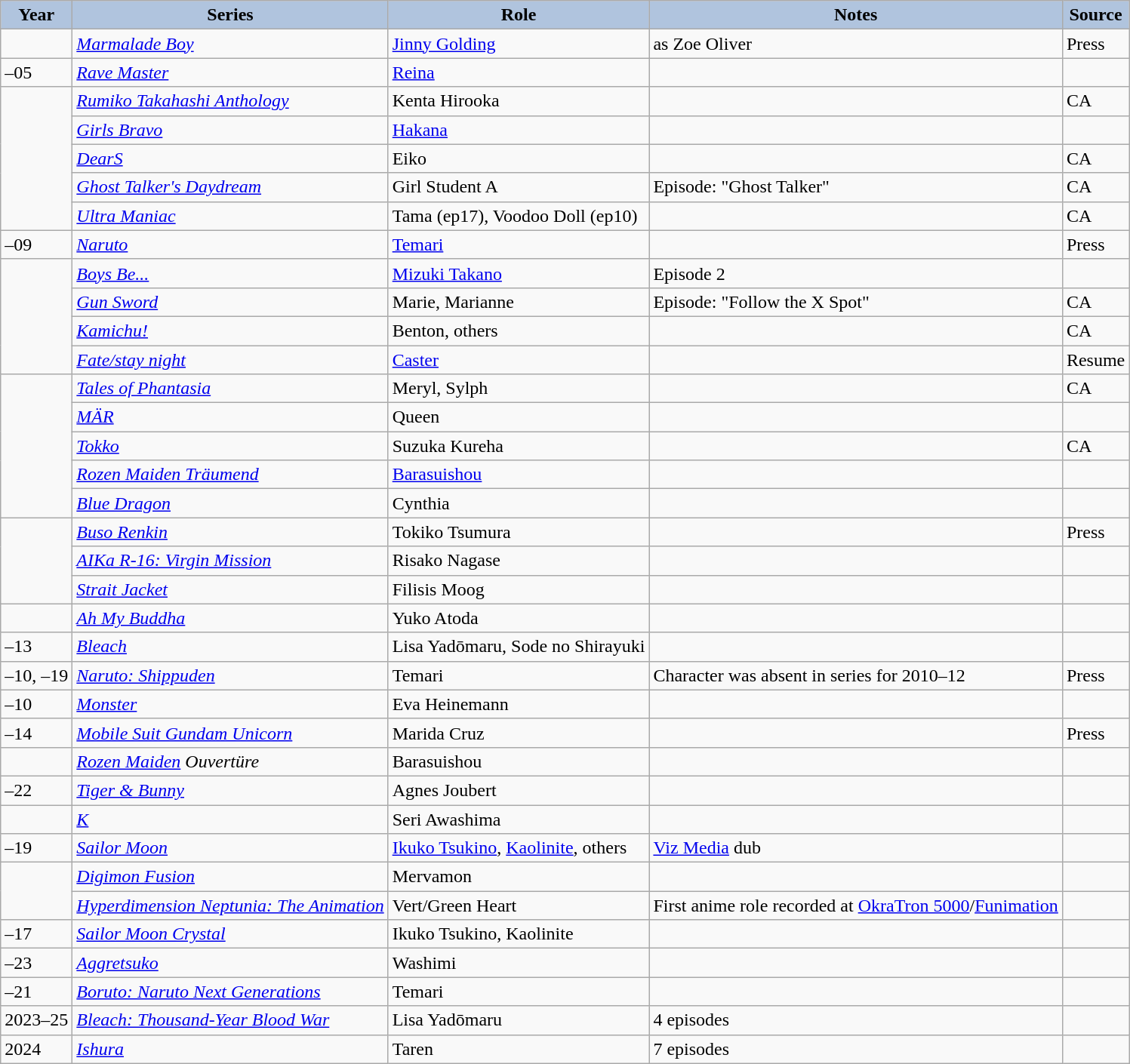<table class="wikitable sortable plainrowheaders">
<tr>
<th style="background:#b0c4de;">Year </th>
<th style="background:#b0c4de;">Series</th>
<th style="background:#b0c4de;">Role</th>
<th style="background:#b0c4de;" class="unsortable">Notes </th>
<th style="background:#b0c4de;" class="unsortable">Source</th>
</tr>
<tr>
<td></td>
<td><em><a href='#'>Marmalade Boy</a></em></td>
<td><a href='#'>Jinny Golding</a></td>
<td>as Zoe Oliver</td>
<td>Press</td>
</tr>
<tr>
<td>–05</td>
<td><em><a href='#'>Rave Master</a></em></td>
<td><a href='#'>Reina</a></td>
<td></td>
<td></td>
</tr>
<tr>
<td rowspan="5"></td>
<td><em><a href='#'>Rumiko Takahashi Anthology</a></em></td>
<td>Kenta Hirooka</td>
<td></td>
<td>CA</td>
</tr>
<tr>
<td><em><a href='#'>Girls Bravo</a></em></td>
<td><a href='#'>Hakana</a></td>
<td></td>
<td></td>
</tr>
<tr>
<td><em><a href='#'>DearS</a></em></td>
<td>Eiko</td>
<td></td>
<td>CA</td>
</tr>
<tr>
<td><em><a href='#'>Ghost Talker's Daydream</a></em></td>
<td>Girl Student A</td>
<td>Episode: "Ghost Talker"</td>
<td>CA</td>
</tr>
<tr>
<td><em><a href='#'>Ultra Maniac</a></em></td>
<td>Tama (ep17), Voodoo Doll (ep10)</td>
<td></td>
<td>CA</td>
</tr>
<tr>
<td>–09</td>
<td><em><a href='#'>Naruto</a></em></td>
<td><a href='#'>Temari</a></td>
<td></td>
<td>Press</td>
</tr>
<tr>
<td rowspan="4"></td>
<td><em><a href='#'>Boys Be...</a></em></td>
<td><a href='#'>Mizuki Takano</a></td>
<td>Episode 2</td>
<td></td>
</tr>
<tr>
<td><em><a href='#'>Gun Sword</a></em></td>
<td>Marie, Marianne</td>
<td>Episode: "Follow the X Spot"</td>
<td>CA</td>
</tr>
<tr>
<td><em><a href='#'>Kamichu!</a></em></td>
<td>Benton, others</td>
<td></td>
<td>CA</td>
</tr>
<tr>
<td><em><a href='#'>Fate/stay night</a></em></td>
<td><a href='#'>Caster</a></td>
<td></td>
<td>Resume</td>
</tr>
<tr>
<td rowspan="5"></td>
<td><em><a href='#'>Tales of Phantasia</a></em></td>
<td>Meryl, Sylph</td>
<td></td>
<td>CA</td>
</tr>
<tr>
<td><em><a href='#'>MÄR</a></em></td>
<td>Queen</td>
<td></td>
<td></td>
</tr>
<tr>
<td><em><a href='#'>Tokko</a></em></td>
<td>Suzuka Kureha</td>
<td></td>
<td>CA</td>
</tr>
<tr>
<td><em><a href='#'>Rozen Maiden Träumend</a></em></td>
<td><a href='#'>Barasuishou</a></td>
<td></td>
<td></td>
</tr>
<tr>
<td><em><a href='#'>Blue Dragon</a></em></td>
<td>Cynthia</td>
<td></td>
<td></td>
</tr>
<tr>
<td rowspan="3"></td>
<td><em><a href='#'>Buso Renkin</a></em></td>
<td>Tokiko Tsumura</td>
<td></td>
<td>Press</td>
</tr>
<tr>
<td><em><a href='#'>AIKa R-16: Virgin Mission</a></em></td>
<td>Risako Nagase</td>
<td></td>
<td></td>
</tr>
<tr>
<td><em><a href='#'>Strait Jacket</a></em></td>
<td>Filisis Moog</td>
<td></td>
<td></td>
</tr>
<tr>
<td></td>
<td><em><a href='#'>Ah My Buddha</a></em></td>
<td>Yuko Atoda</td>
<td></td>
<td></td>
</tr>
<tr>
<td>–13</td>
<td><em><a href='#'>Bleach</a></em></td>
<td>Lisa Yadōmaru, Sode no Shirayuki</td>
<td></td>
<td></td>
</tr>
<tr>
<td>–10, –19</td>
<td><em><a href='#'>Naruto: Shippuden</a></em></td>
<td>Temari</td>
<td>Character was absent in series for 2010–12</td>
<td>Press</td>
</tr>
<tr>
<td>–10</td>
<td><em><a href='#'>Monster</a></em></td>
<td>Eva Heinemann</td>
<td></td>
<td></td>
</tr>
<tr>
<td>–14</td>
<td><em><a href='#'>Mobile Suit Gundam Unicorn</a></em></td>
<td>Marida Cruz</td>
<td></td>
<td>Press</td>
</tr>
<tr>
<td></td>
<td><em><a href='#'>Rozen Maiden</a> Ouvertüre</em></td>
<td>Barasuishou</td>
<td></td>
<td></td>
</tr>
<tr>
<td>–22</td>
<td><em><a href='#'>Tiger & Bunny</a></em></td>
<td>Agnes Joubert</td>
<td></td>
<td></td>
</tr>
<tr>
<td></td>
<td><em><a href='#'>K</a></em></td>
<td>Seri Awashima</td>
<td></td>
<td></td>
</tr>
<tr>
<td>–19</td>
<td><em><a href='#'>Sailor Moon</a></em></td>
<td><a href='#'>Ikuko Tsukino</a>, <a href='#'>Kaolinite</a>, others</td>
<td><a href='#'>Viz Media</a> dub</td>
<td></td>
</tr>
<tr>
<td rowspan="2"></td>
<td><em><a href='#'>Digimon Fusion</a></em></td>
<td>Mervamon</td>
<td></td>
<td></td>
</tr>
<tr>
<td><em><a href='#'>Hyperdimension Neptunia: The Animation</a></em></td>
<td>Vert/Green Heart</td>
<td>First anime role recorded at <a href='#'>OkraTron 5000</a>/<a href='#'>Funimation</a></td>
<td></td>
</tr>
<tr>
<td>–17</td>
<td><em><a href='#'>Sailor Moon Crystal</a></em></td>
<td>Ikuko Tsukino, Kaolinite</td>
<td></td>
<td></td>
</tr>
<tr>
<td>–23</td>
<td><em><a href='#'>Aggretsuko</a></em></td>
<td>Washimi</td>
<td></td>
<td></td>
</tr>
<tr>
<td>–21</td>
<td><em><a href='#'>Boruto: Naruto Next Generations</a></em></td>
<td>Temari</td>
<td></td>
<td></td>
</tr>
<tr>
<td>2023–25</td>
<td><em><a href='#'>Bleach: Thousand-Year Blood War</a></em></td>
<td>Lisa Yadōmaru</td>
<td>4 episodes</td>
<td></td>
</tr>
<tr>
<td>2024</td>
<td><em><a href='#'>Ishura</a></em></td>
<td>Taren</td>
<td>7 episodes</td>
<td></td>
</tr>
</table>
